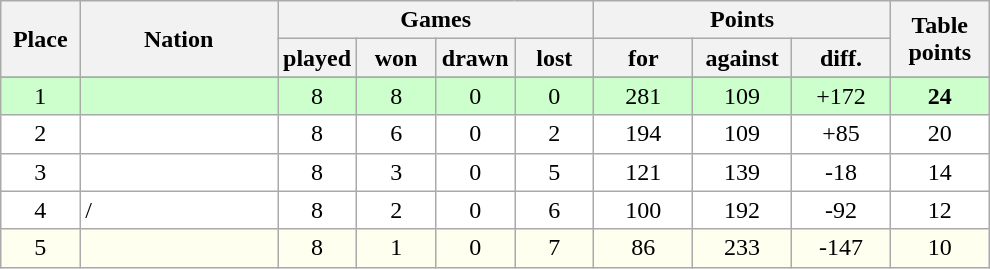<table class="wikitable">
<tr>
<th rowspan=2 width="8%">Place</th>
<th rowspan=2 width="20%">Nation</th>
<th colspan=4 width="32%">Games</th>
<th colspan=3 width="30%">Points</th>
<th rowspan=2 width="10%">Table<br>points</th>
</tr>
<tr>
<th width="8%">played</th>
<th width="8%">won</th>
<th width="8%">drawn</th>
<th width="8%">lost</th>
<th width="10%">for</th>
<th width="10%">against</th>
<th width="10%">diff.</th>
</tr>
<tr>
</tr>
<tr bgcolor=#ccffcc align=center>
<td>1</td>
<td align=left><strong></strong></td>
<td>8</td>
<td>8</td>
<td>0</td>
<td>0</td>
<td>281</td>
<td>109</td>
<td>+172</td>
<td><strong>24</strong></td>
</tr>
<tr bgcolor=#ffffff align=center>
<td>2</td>
<td align=left></td>
<td>8</td>
<td>6</td>
<td>0</td>
<td>2</td>
<td>194</td>
<td>109</td>
<td>+85</td>
<td>20</td>
</tr>
<tr bgcolor=#ffffff align=center>
<td>3</td>
<td align=left></td>
<td>8</td>
<td>3</td>
<td>0</td>
<td>5</td>
<td>121</td>
<td>139</td>
<td>-18</td>
<td>14</td>
</tr>
<tr bgcolor=#ffffff align=center>
<td>4</td>
<td align=left>/</td>
<td>8</td>
<td>2</td>
<td>0</td>
<td>6</td>
<td>100</td>
<td>192</td>
<td>-92</td>
<td>12</td>
</tr>
<tr bgcolor=#fffff align=center>
<td>5</td>
<td align=left><em></em></td>
<td>8</td>
<td>1</td>
<td>0</td>
<td>7</td>
<td>86</td>
<td>233</td>
<td>-147</td>
<td>10</td>
</tr>
</table>
